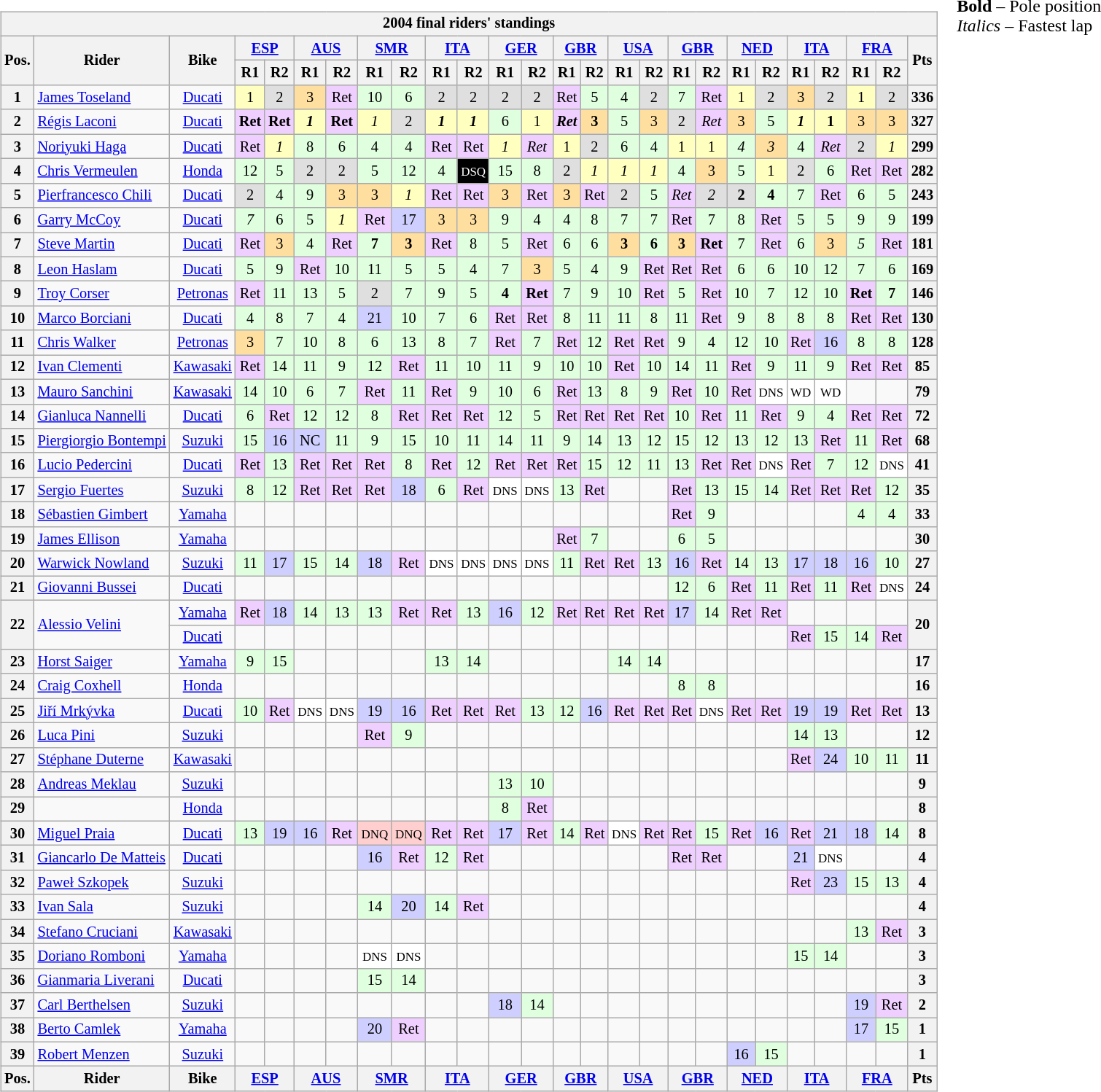<table>
<tr>
<td><br><table class="wikitable" style="font-size: 85%; text-align: center">
<tr>
<th colspan=34>2004 final riders' standings</th>
</tr>
<tr valign="top">
<th valign="middle" rowspan=2>Pos.</th>
<th valign="middle" rowspan=2>Rider</th>
<th valign="middle" rowspan=2>Bike</th>
<th colspan=2><a href='#'>ESP</a><br></th>
<th colspan=2><a href='#'>AUS</a><br></th>
<th colspan=2><a href='#'>SMR</a><br></th>
<th colspan=2><a href='#'>ITA</a><br></th>
<th colspan=2><a href='#'>GER</a><br></th>
<th colspan=2><a href='#'>GBR</a><br></th>
<th colspan=2><a href='#'>USA</a><br></th>
<th colspan=2><a href='#'>GBR</a><br></th>
<th colspan=2><a href='#'>NED</a><br></th>
<th colspan=2><a href='#'>ITA</a><br></th>
<th colspan=2><a href='#'>FRA</a><br></th>
<th valign="middle" rowspan=2>Pts</th>
</tr>
<tr>
<th>R1</th>
<th>R2</th>
<th>R1</th>
<th>R2</th>
<th>R1</th>
<th>R2</th>
<th>R1</th>
<th>R2</th>
<th>R1</th>
<th>R2</th>
<th>R1</th>
<th>R2</th>
<th>R1</th>
<th>R2</th>
<th>R1</th>
<th>R2</th>
<th>R1</th>
<th>R2</th>
<th>R1</th>
<th>R2</th>
<th>R1</th>
<th>R2</th>
</tr>
<tr>
<th>1</th>
<td align="left"> <a href='#'>James Toseland</a></td>
<td><a href='#'>Ducati</a></td>
<td style="background:#ffffbf;">1</td>
<td style="background:#dfdfdf;">2</td>
<td style="background:#ffdf9f;">3</td>
<td style="background:#efcfff;">Ret</td>
<td style="background:#dfffdf;">10</td>
<td style="background:#dfffdf;">6</td>
<td style="background:#dfdfdf;">2</td>
<td style="background:#dfdfdf;">2</td>
<td style="background:#dfdfdf;">2</td>
<td style="background:#dfdfdf;">2</td>
<td style="background:#efcfff;">Ret</td>
<td style="background:#dfffdf;">5</td>
<td style="background:#dfffdf;">4</td>
<td style="background:#dfdfdf;">2</td>
<td style="background:#dfffdf;">7</td>
<td style="background:#efcfff;">Ret</td>
<td style="background:#ffffbf;">1</td>
<td style="background:#dfdfdf;">2</td>
<td style="background:#ffdf9f;">3</td>
<td style="background:#dfdfdf;">2</td>
<td style="background:#ffffbf;">1</td>
<td style="background:#dfdfdf;">2</td>
<th>336</th>
</tr>
<tr>
<th>2</th>
<td align="left"> <a href='#'>Régis Laconi</a></td>
<td><a href='#'>Ducati</a></td>
<td style="background:#efcfff;"><strong>Ret</strong></td>
<td style="background:#efcfff;"><strong>Ret</strong></td>
<td style="background:#ffffbf;"><strong><em>1</em></strong></td>
<td style="background:#efcfff;"><strong>Ret</strong></td>
<td style="background:#ffffbf;"><em>1</em></td>
<td style="background:#dfdfdf;">2</td>
<td style="background:#ffffbf;"><strong><em>1</em></strong></td>
<td style="background:#ffffbf;"><strong><em>1</em></strong></td>
<td style="background:#dfffdf;">6</td>
<td style="background:#ffffbf;">1</td>
<td style="background:#efcfff;"><strong><em>Ret</em></strong></td>
<td style="background:#ffdf9f;"><strong>3</strong></td>
<td style="background:#dfffdf;">5</td>
<td style="background:#ffdf9f;">3</td>
<td style="background:#dfdfdf;">2</td>
<td style="background:#efcfff;"><em>Ret</em></td>
<td style="background:#ffdf9f;">3</td>
<td style="background:#dfffdf;">5</td>
<td style="background:#ffffbf;"><strong><em>1</em></strong></td>
<td style="background:#ffffbf;"><strong>1</strong></td>
<td style="background:#ffdf9f;">3</td>
<td style="background:#ffdf9f;">3</td>
<th>327</th>
</tr>
<tr>
<th>3</th>
<td align="left"> <a href='#'>Noriyuki Haga</a></td>
<td><a href='#'>Ducati</a></td>
<td style="background:#efcfff;">Ret</td>
<td style="background:#ffffbf;"><em>1</em></td>
<td style="background:#dfffdf;">8</td>
<td style="background:#dfffdf;">6</td>
<td style="background:#dfffdf;">4</td>
<td style="background:#dfffdf;">4</td>
<td style="background:#efcfff;">Ret</td>
<td style="background:#efcfff;">Ret</td>
<td style="background:#ffffbf;"><em>1</em></td>
<td style="background:#efcfff;"><em>Ret</em></td>
<td style="background:#ffffbf;">1</td>
<td style="background:#dfdfdf;">2</td>
<td style="background:#dfffdf;">6</td>
<td style="background:#dfffdf;">4</td>
<td style="background:#ffffbf;">1</td>
<td style="background:#ffffbf;">1</td>
<td style="background:#dfffdf;"><em>4</em></td>
<td style="background:#ffdf9f;"><em>3</em></td>
<td style="background:#dfffdf;">4</td>
<td style="background:#efcfff;"><em>Ret</em></td>
<td style="background:#dfdfdf;">2</td>
<td style="background:#ffffbf;"><em>1</em></td>
<th>299</th>
</tr>
<tr>
<th>4</th>
<td align="left"> <a href='#'>Chris Vermeulen</a></td>
<td><a href='#'>Honda</a></td>
<td style="background:#dfffdf;">12</td>
<td style="background:#dfffdf;">5</td>
<td style="background:#dfdfdf;">2</td>
<td style="background:#dfdfdf;">2</td>
<td style="background:#dfffdf;">5</td>
<td style="background:#dfffdf;">12</td>
<td style="background:#dfffdf;">4</td>
<td style="background:black; color:white"><small>DSQ</small></td>
<td style="background:#dfffdf;">15</td>
<td style="background:#dfffdf;">8</td>
<td style="background:#dfdfdf;">2</td>
<td style="background:#ffffbf;"><em>1</em></td>
<td style="background:#ffffbf;"><em>1</em></td>
<td style="background:#ffffbf;"><em>1</em></td>
<td style="background:#dfffdf;">4</td>
<td style="background:#ffdf9f;">3</td>
<td style="background:#dfffdf;">5</td>
<td style="background:#ffffbf;">1</td>
<td style="background:#dfdfdf;">2</td>
<td style="background:#dfffdf;">6</td>
<td style="background:#efcfff;">Ret</td>
<td style="background:#efcfff;">Ret</td>
<th>282</th>
</tr>
<tr>
<th>5</th>
<td align="left"> <a href='#'>Pierfrancesco Chili</a></td>
<td><a href='#'>Ducati</a></td>
<td style="background:#dfdfdf;">2</td>
<td style="background:#dfffdf;">4</td>
<td style="background:#dfffdf;">9</td>
<td style="background:#ffdf9f;">3</td>
<td style="background:#ffdf9f;">3</td>
<td style="background:#ffffbf;"><em>1</em></td>
<td style="background:#efcfff;">Ret</td>
<td style="background:#efcfff;">Ret</td>
<td style="background:#ffdf9f;">3</td>
<td style="background:#efcfff;">Ret</td>
<td style="background:#ffdf9f;">3</td>
<td style="background:#efcfff;">Ret</td>
<td style="background:#dfdfdf;">2</td>
<td style="background:#dfffdf;">5</td>
<td style="background:#efcfff;"><em>Ret</em></td>
<td style="background:#dfdfdf;"><em>2</em></td>
<td style="background:#dfdfdf;"><strong>2</strong></td>
<td style="background:#dfffdf;"><strong>4</strong></td>
<td style="background:#dfffdf;">7</td>
<td style="background:#efcfff;">Ret</td>
<td style="background:#dfffdf;">6</td>
<td style="background:#dfffdf;">5</td>
<th>243</th>
</tr>
<tr>
<th>6</th>
<td align="left"> <a href='#'>Garry McCoy</a></td>
<td><a href='#'>Ducati</a></td>
<td style="background:#dfffdf;"><em>7</em></td>
<td style="background:#dfffdf;">6</td>
<td style="background:#dfffdf;">5</td>
<td style="background:#ffffbf;"><em>1</em></td>
<td style="background:#efcfff;">Ret</td>
<td style="background:#cfcfff;">17</td>
<td style="background:#ffdf9f;">3</td>
<td style="background:#ffdf9f;">3</td>
<td style="background:#dfffdf;">9</td>
<td style="background:#dfffdf;">4</td>
<td style="background:#dfffdf;">4</td>
<td style="background:#dfffdf;">8</td>
<td style="background:#dfffdf;">7</td>
<td style="background:#dfffdf;">7</td>
<td style="background:#efcfff;">Ret</td>
<td style="background:#dfffdf;">7</td>
<td style="background:#dfffdf;">8</td>
<td style="background:#efcfff;">Ret</td>
<td style="background:#dfffdf;">5</td>
<td style="background:#dfffdf;">5</td>
<td style="background:#dfffdf;">9</td>
<td style="background:#dfffdf;">9</td>
<th>199</th>
</tr>
<tr>
<th>7</th>
<td align="left"> <a href='#'>Steve Martin</a></td>
<td><a href='#'>Ducati</a></td>
<td style="background:#efcfff;">Ret</td>
<td style="background:#ffdf9f;">3</td>
<td style="background:#dfffdf;">4</td>
<td style="background:#efcfff;">Ret</td>
<td style="background:#dfffdf;"><strong>7</strong></td>
<td style="background:#ffdf9f;"><strong>3</strong></td>
<td style="background:#efcfff;">Ret</td>
<td style="background:#dfffdf;">8</td>
<td style="background:#dfffdf;">5</td>
<td style="background:#efcfff;">Ret</td>
<td style="background:#dfffdf;">6</td>
<td style="background:#dfffdf;">6</td>
<td style="background:#ffdf9f;"><strong>3</strong></td>
<td style="background:#dfffdf;"><strong>6</strong></td>
<td style="background:#ffdf9f;"><strong>3</strong></td>
<td style="background:#efcfff;"><strong>Ret</strong></td>
<td style="background:#dfffdf;">7</td>
<td style="background:#efcfff;">Ret</td>
<td style="background:#dfffdf;">6</td>
<td style="background:#ffdf9f;">3</td>
<td style="background:#dfffdf;"><em>5</em></td>
<td style="background:#efcfff;">Ret</td>
<th>181</th>
</tr>
<tr>
<th>8</th>
<td align="left"> <a href='#'>Leon Haslam</a></td>
<td><a href='#'>Ducati</a></td>
<td style="background:#dfffdf;">5</td>
<td style="background:#dfffdf;">9</td>
<td style="background:#efcfff;">Ret</td>
<td style="background:#dfffdf;">10</td>
<td style="background:#dfffdf;">11</td>
<td style="background:#dfffdf;">5</td>
<td style="background:#dfffdf;">5</td>
<td style="background:#dfffdf;">4</td>
<td style="background:#dfffdf;">7</td>
<td style="background:#ffdf9f;">3</td>
<td style="background:#dfffdf;">5</td>
<td style="background:#dfffdf;">4</td>
<td style="background:#dfffdf;">9</td>
<td style="background:#efcfff;">Ret</td>
<td style="background:#efcfff;">Ret</td>
<td style="background:#efcfff;">Ret</td>
<td style="background:#dfffdf;">6</td>
<td style="background:#dfffdf;">6</td>
<td style="background:#dfffdf;">10</td>
<td style="background:#dfffdf;">12</td>
<td style="background:#dfffdf;">7</td>
<td style="background:#dfffdf;">6</td>
<th>169</th>
</tr>
<tr>
<th>9</th>
<td align="left"> <a href='#'>Troy Corser</a></td>
<td><a href='#'>Petronas</a></td>
<td style="background:#efcfff;">Ret</td>
<td style="background:#dfffdf;">11</td>
<td style="background:#dfffdf;">13</td>
<td style="background:#dfffdf;">5</td>
<td style="background:#dfdfdf;">2</td>
<td style="background:#dfffdf;">7</td>
<td style="background:#dfffdf;">9</td>
<td style="background:#dfffdf;">5</td>
<td style="background:#dfffdf;"><strong>4</strong></td>
<td style="background:#efcfff;"><strong>Ret</strong></td>
<td style="background:#dfffdf;">7</td>
<td style="background:#dfffdf;">9</td>
<td style="background:#dfffdf;">10</td>
<td style="background:#efcfff;">Ret</td>
<td style="background:#dfffdf;">5</td>
<td style="background:#efcfff;">Ret</td>
<td style="background:#dfffdf;">10</td>
<td style="background:#dfffdf;">7</td>
<td style="background:#dfffdf;">12</td>
<td style="background:#dfffdf;">10</td>
<td style="background:#efcfff;"><strong>Ret</strong></td>
<td style="background:#dfffdf;"><strong>7</strong></td>
<th>146</th>
</tr>
<tr>
<th>10</th>
<td align="left"> <a href='#'>Marco Borciani</a></td>
<td><a href='#'>Ducati</a></td>
<td style="background:#dfffdf;">4</td>
<td style="background:#dfffdf;">8</td>
<td style="background:#dfffdf;">7</td>
<td style="background:#dfffdf;">4</td>
<td style="background:#cfcfff;">21</td>
<td style="background:#dfffdf;">10</td>
<td style="background:#dfffdf;">7</td>
<td style="background:#dfffdf;">6</td>
<td style="background:#efcfff;">Ret</td>
<td style="background:#efcfff;">Ret</td>
<td style="background:#dfffdf;">8</td>
<td style="background:#dfffdf;">11</td>
<td style="background:#dfffdf;">11</td>
<td style="background:#dfffdf;">8</td>
<td style="background:#dfffdf;">11</td>
<td style="background:#efcfff;">Ret</td>
<td style="background:#dfffdf;">9</td>
<td style="background:#dfffdf;">8</td>
<td style="background:#dfffdf;">8</td>
<td style="background:#dfffdf;">8</td>
<td style="background:#efcfff;">Ret</td>
<td style="background:#efcfff;">Ret</td>
<th>130</th>
</tr>
<tr>
<th>11</th>
<td align="left"> <a href='#'>Chris Walker</a></td>
<td><a href='#'>Petronas</a></td>
<td style="background:#ffdf9f;">3</td>
<td style="background:#dfffdf;">7</td>
<td style="background:#dfffdf;">10</td>
<td style="background:#dfffdf;">8</td>
<td style="background:#dfffdf;">6</td>
<td style="background:#dfffdf;">13</td>
<td style="background:#dfffdf;">8</td>
<td style="background:#dfffdf;">7</td>
<td style="background:#efcfff;">Ret</td>
<td style="background:#dfffdf;">7</td>
<td style="background:#efcfff;">Ret</td>
<td style="background:#dfffdf;">12</td>
<td style="background:#efcfff;">Ret</td>
<td style="background:#efcfff;">Ret</td>
<td style="background:#dfffdf;">9</td>
<td style="background:#dfffdf;">4</td>
<td style="background:#dfffdf;">12</td>
<td style="background:#dfffdf;">10</td>
<td style="background:#efcfff;">Ret</td>
<td style="background:#cfcfff;">16</td>
<td style="background:#dfffdf;">8</td>
<td style="background:#dfffdf;">8</td>
<th>128</th>
</tr>
<tr>
<th>12</th>
<td align="left"> <a href='#'>Ivan Clementi</a></td>
<td><a href='#'>Kawasaki</a></td>
<td style="background:#efcfff;">Ret</td>
<td style="background:#dfffdf;">14</td>
<td style="background:#dfffdf;">11</td>
<td style="background:#dfffdf;">9</td>
<td style="background:#dfffdf;">12</td>
<td style="background:#efcfff;">Ret</td>
<td style="background:#dfffdf;">11</td>
<td style="background:#dfffdf;">10</td>
<td style="background:#dfffdf;">11</td>
<td style="background:#dfffdf;">9</td>
<td style="background:#dfffdf;">10</td>
<td style="background:#dfffdf;">10</td>
<td style="background:#efcfff;">Ret</td>
<td style="background:#dfffdf;">10</td>
<td style="background:#dfffdf;">14</td>
<td style="background:#dfffdf;">11</td>
<td style="background:#efcfff;">Ret</td>
<td style="background:#dfffdf;">9</td>
<td style="background:#dfffdf;">11</td>
<td style="background:#dfffdf;">9</td>
<td style="background:#efcfff;">Ret</td>
<td style="background:#efcfff;">Ret</td>
<th>85</th>
</tr>
<tr>
<th>13</th>
<td align="left"> <a href='#'>Mauro Sanchini</a></td>
<td><a href='#'>Kawasaki</a></td>
<td style="background:#dfffdf;">14</td>
<td style="background:#dfffdf;">10</td>
<td style="background:#dfffdf;">6</td>
<td style="background:#dfffdf;">7</td>
<td style="background:#efcfff;">Ret</td>
<td style="background:#dfffdf;">11</td>
<td style="background:#efcfff;">Ret</td>
<td style="background:#dfffdf;">9</td>
<td style="background:#dfffdf;">10</td>
<td style="background:#dfffdf;">6</td>
<td style="background:#efcfff;">Ret</td>
<td style="background:#dfffdf;">13</td>
<td style="background:#dfffdf;">8</td>
<td style="background:#dfffdf;">9</td>
<td style="background:#efcfff;">Ret</td>
<td style="background:#dfffdf;">10</td>
<td style="background:#efcfff;">Ret</td>
<td style="background:#ffffff;"><small>DNS</small></td>
<td style="background:#ffffff;"><small>WD</small></td>
<td style="background:#ffffff;"><small>WD</small></td>
<td></td>
<td></td>
<th>79</th>
</tr>
<tr>
<th>14</th>
<td align="left"> <a href='#'>Gianluca Nannelli</a></td>
<td><a href='#'>Ducati</a></td>
<td style="background:#dfffdf;">6</td>
<td style="background:#efcfff;">Ret</td>
<td style="background:#dfffdf;">12</td>
<td style="background:#dfffdf;">12</td>
<td style="background:#dfffdf;">8</td>
<td style="background:#efcfff;">Ret</td>
<td style="background:#efcfff;">Ret</td>
<td style="background:#efcfff;">Ret</td>
<td style="background:#dfffdf;">12</td>
<td style="background:#dfffdf;">5</td>
<td style="background:#efcfff;">Ret</td>
<td style="background:#efcfff;">Ret</td>
<td style="background:#efcfff;">Ret</td>
<td style="background:#efcfff;">Ret</td>
<td style="background:#dfffdf;">10</td>
<td style="background:#efcfff;">Ret</td>
<td style="background:#dfffdf;">11</td>
<td style="background:#efcfff;">Ret</td>
<td style="background:#dfffdf;">9</td>
<td style="background:#dfffdf;">4</td>
<td style="background:#efcfff;">Ret</td>
<td style="background:#efcfff;">Ret</td>
<th>72</th>
</tr>
<tr>
<th>15</th>
<td align="left"> <a href='#'>Piergiorgio Bontempi</a></td>
<td><a href='#'>Suzuki</a></td>
<td style="background:#dfffdf;">15</td>
<td style="background:#cfcfff;">16</td>
<td style="background:#cfcfff;">NC</td>
<td style="background:#dfffdf;">11</td>
<td style="background:#dfffdf;">9</td>
<td style="background:#dfffdf;">15</td>
<td style="background:#dfffdf;">10</td>
<td style="background:#dfffdf;">11</td>
<td style="background:#dfffdf;">14</td>
<td style="background:#dfffdf;">11</td>
<td style="background:#dfffdf;">9</td>
<td style="background:#dfffdf;">14</td>
<td style="background:#dfffdf;">13</td>
<td style="background:#dfffdf;">12</td>
<td style="background:#dfffdf;">15</td>
<td style="background:#dfffdf;">12</td>
<td style="background:#dfffdf;">13</td>
<td style="background:#dfffdf;">12</td>
<td style="background:#dfffdf;">13</td>
<td style="background:#efcfff;">Ret</td>
<td style="background:#dfffdf;">11</td>
<td style="background:#efcfff;">Ret</td>
<th>68</th>
</tr>
<tr>
<th>16</th>
<td align="left"> <a href='#'>Lucio Pedercini</a></td>
<td><a href='#'>Ducati</a></td>
<td style="background:#efcfff;">Ret</td>
<td style="background:#dfffdf;">13</td>
<td style="background:#efcfff;">Ret</td>
<td style="background:#efcfff;">Ret</td>
<td style="background:#efcfff;">Ret</td>
<td style="background:#dfffdf;">8</td>
<td style="background:#efcfff;">Ret</td>
<td style="background:#dfffdf;">12</td>
<td style="background:#efcfff;">Ret</td>
<td style="background:#efcfff;">Ret</td>
<td style="background:#efcfff;">Ret</td>
<td style="background:#dfffdf;">15</td>
<td style="background:#dfffdf;">12</td>
<td style="background:#dfffdf;">11</td>
<td style="background:#dfffdf;">13</td>
<td style="background:#efcfff;">Ret</td>
<td style="background:#efcfff;">Ret</td>
<td style="background:#ffffff;"><small>DNS</small></td>
<td style="background:#efcfff;">Ret</td>
<td style="background:#dfffdf;">7</td>
<td style="background:#dfffdf;">12</td>
<td style="background:#ffffff;"><small>DNS</small></td>
<th>41</th>
</tr>
<tr>
<th>17</th>
<td align="left"> <a href='#'>Sergio Fuertes</a></td>
<td><a href='#'>Suzuki</a></td>
<td style="background:#dfffdf;">8</td>
<td style="background:#dfffdf;">12</td>
<td style="background:#efcfff;">Ret</td>
<td style="background:#efcfff;">Ret</td>
<td style="background:#efcfff;">Ret</td>
<td style="background:#cfcfff;">18</td>
<td style="background:#dfffdf;">6</td>
<td style="background:#efcfff;">Ret</td>
<td style="background:#ffffff;"><small>DNS</small></td>
<td style="background:#ffffff;"><small>DNS</small></td>
<td style="background:#dfffdf;">13</td>
<td style="background:#efcfff;">Ret</td>
<td></td>
<td></td>
<td style="background:#efcfff;">Ret</td>
<td style="background:#dfffdf;">13</td>
<td style="background:#dfffdf;">15</td>
<td style="background:#dfffdf;">14</td>
<td style="background:#efcfff;">Ret</td>
<td style="background:#efcfff;">Ret</td>
<td style="background:#efcfff;">Ret</td>
<td style="background:#dfffdf;">12</td>
<th>35</th>
</tr>
<tr>
<th>18</th>
<td align="left"> <a href='#'>Sébastien Gimbert</a></td>
<td><a href='#'>Yamaha</a></td>
<td></td>
<td></td>
<td></td>
<td></td>
<td></td>
<td></td>
<td></td>
<td></td>
<td></td>
<td></td>
<td></td>
<td></td>
<td></td>
<td></td>
<td style="background:#efcfff;">Ret</td>
<td style="background:#dfffdf;">9</td>
<td></td>
<td></td>
<td></td>
<td></td>
<td style="background:#dfffdf;">4</td>
<td style="background:#dfffdf;">4</td>
<th>33</th>
</tr>
<tr>
<th>19</th>
<td align="left"> <a href='#'>James Ellison</a></td>
<td><a href='#'>Yamaha</a></td>
<td></td>
<td></td>
<td></td>
<td></td>
<td></td>
<td></td>
<td></td>
<td></td>
<td></td>
<td></td>
<td style="background:#efcfff;">Ret</td>
<td style="background:#dfffdf;">7</td>
<td></td>
<td></td>
<td style="background:#dfffdf;">6</td>
<td style="background:#dfffdf;">5</td>
<td></td>
<td></td>
<td></td>
<td></td>
<td></td>
<td></td>
<th>30</th>
</tr>
<tr>
<th>20</th>
<td align="left"> <a href='#'>Warwick Nowland</a></td>
<td><a href='#'>Suzuki</a></td>
<td style="background:#dfffdf;">11</td>
<td style="background:#cfcfff;">17</td>
<td style="background:#dfffdf;">15</td>
<td style="background:#dfffdf;">14</td>
<td style="background:#cfcfff;">18</td>
<td style="background:#efcfff;">Ret</td>
<td style="background:#ffffff;"><small>DNS</small></td>
<td style="background:#ffffff;"><small>DNS</small></td>
<td style="background:#ffffff;"><small>DNS</small></td>
<td style="background:#ffffff;"><small>DNS</small></td>
<td style="background:#dfffdf;">11</td>
<td style="background:#efcfff;">Ret</td>
<td style="background:#efcfff;">Ret</td>
<td style="background:#dfffdf;">13</td>
<td style="background:#cfcfff;">16</td>
<td style="background:#efcfff;">Ret</td>
<td style="background:#dfffdf;">14</td>
<td style="background:#dfffdf;">13</td>
<td style="background:#cfcfff;">17</td>
<td style="background:#cfcfff;">18</td>
<td style="background:#cfcfff;">16</td>
<td style="background:#dfffdf;">10</td>
<th>27</th>
</tr>
<tr>
<th>21</th>
<td align="left"> <a href='#'>Giovanni Bussei</a></td>
<td><a href='#'>Ducati</a></td>
<td></td>
<td></td>
<td></td>
<td></td>
<td></td>
<td></td>
<td></td>
<td></td>
<td></td>
<td></td>
<td></td>
<td></td>
<td></td>
<td></td>
<td style="background:#dfffdf;">12</td>
<td style="background:#dfffdf;">6</td>
<td style="background:#efcfff;">Ret</td>
<td style="background:#dfffdf;">11</td>
<td style="background:#efcfff;">Ret</td>
<td style="background:#dfffdf;">11</td>
<td style="background:#efcfff;">Ret</td>
<td style="background:#ffffff;"><small>DNS</small></td>
<th>24</th>
</tr>
<tr>
<th rowspan=2>22</th>
<td rowspan=2 align="left"> <a href='#'>Alessio Velini</a></td>
<td><a href='#'>Yamaha</a></td>
<td style="background:#efcfff;">Ret</td>
<td style="background:#cfcfff;">18</td>
<td style="background:#dfffdf;">14</td>
<td style="background:#dfffdf;">13</td>
<td style="background:#dfffdf;">13</td>
<td style="background:#efcfff;">Ret</td>
<td style="background:#efcfff;">Ret</td>
<td style="background:#dfffdf;">13</td>
<td style="background:#cfcfff;">16</td>
<td style="background:#dfffdf;">12</td>
<td style="background:#efcfff;">Ret</td>
<td style="background:#efcfff;">Ret</td>
<td style="background:#efcfff;">Ret</td>
<td style="background:#efcfff;">Ret</td>
<td style="background:#cfcfff;">17</td>
<td style="background:#dfffdf;">14</td>
<td style="background:#efcfff;">Ret</td>
<td style="background:#efcfff;">Ret</td>
<td></td>
<td></td>
<td></td>
<td></td>
<th rowspan=2>20</th>
</tr>
<tr>
<td><a href='#'>Ducati</a></td>
<td></td>
<td></td>
<td></td>
<td></td>
<td></td>
<td></td>
<td></td>
<td></td>
<td></td>
<td></td>
<td></td>
<td></td>
<td></td>
<td></td>
<td></td>
<td></td>
<td></td>
<td></td>
<td style="background:#efcfff;">Ret</td>
<td style="background:#dfffdf;">15</td>
<td style="background:#dfffdf;">14</td>
<td style="background:#efcfff;">Ret</td>
</tr>
<tr>
<th>23</th>
<td align="left"> <a href='#'>Horst Saiger</a></td>
<td><a href='#'>Yamaha</a></td>
<td style="background:#dfffdf;">9</td>
<td style="background:#dfffdf;">15</td>
<td></td>
<td></td>
<td></td>
<td></td>
<td style="background:#dfffdf;">13</td>
<td style="background:#dfffdf;">14</td>
<td></td>
<td></td>
<td></td>
<td></td>
<td style="background:#dfffdf;">14</td>
<td style="background:#dfffdf;">14</td>
<td></td>
<td></td>
<td></td>
<td></td>
<td></td>
<td></td>
<td></td>
<td></td>
<th>17</th>
</tr>
<tr>
<th>24</th>
<td align="left"> <a href='#'>Craig Coxhell</a></td>
<td><a href='#'>Honda</a></td>
<td></td>
<td></td>
<td></td>
<td></td>
<td></td>
<td></td>
<td></td>
<td></td>
<td></td>
<td></td>
<td></td>
<td></td>
<td></td>
<td></td>
<td style="background:#dfffdf;">8</td>
<td style="background:#dfffdf;">8</td>
<td></td>
<td></td>
<td></td>
<td></td>
<td></td>
<td></td>
<th>16</th>
</tr>
<tr>
<th>25</th>
<td align="left"> <a href='#'>Jiří Mrkývka</a></td>
<td><a href='#'>Ducati</a></td>
<td style="background:#dfffdf;">10</td>
<td style="background:#efcfff;">Ret</td>
<td style="background:#ffffff;"><small>DNS</small></td>
<td style="background:#ffffff;"><small>DNS</small></td>
<td style="background:#cfcfff;">19</td>
<td style="background:#cfcfff;">16</td>
<td style="background:#efcfff;">Ret</td>
<td style="background:#efcfff;">Ret</td>
<td style="background:#efcfff;">Ret</td>
<td style="background:#dfffdf;">13</td>
<td style="background:#dfffdf;">12</td>
<td style="background:#cfcfff;">16</td>
<td style="background:#efcfff;">Ret</td>
<td style="background:#efcfff;">Ret</td>
<td style="background:#efcfff;">Ret</td>
<td style="background:#ffffff;"><small>DNS</small></td>
<td style="background:#efcfff;">Ret</td>
<td style="background:#efcfff;">Ret</td>
<td style="background:#cfcfff;">19</td>
<td style="background:#cfcfff;">19</td>
<td style="background:#efcfff;">Ret</td>
<td style="background:#efcfff;">Ret</td>
<th>13</th>
</tr>
<tr>
<th>26</th>
<td align="left"> <a href='#'>Luca Pini</a></td>
<td><a href='#'>Suzuki</a></td>
<td></td>
<td></td>
<td></td>
<td></td>
<td style="background:#efcfff;">Ret</td>
<td style="background:#dfffdf;">9</td>
<td></td>
<td></td>
<td></td>
<td></td>
<td></td>
<td></td>
<td></td>
<td></td>
<td></td>
<td></td>
<td></td>
<td></td>
<td style="background:#dfffdf;">14</td>
<td style="background:#dfffdf;">13</td>
<td></td>
<td></td>
<th>12</th>
</tr>
<tr>
<th>27</th>
<td align="left"> <a href='#'>Stéphane Duterne</a></td>
<td><a href='#'>Kawasaki</a></td>
<td></td>
<td></td>
<td></td>
<td></td>
<td></td>
<td></td>
<td></td>
<td></td>
<td></td>
<td></td>
<td></td>
<td></td>
<td></td>
<td></td>
<td></td>
<td></td>
<td></td>
<td></td>
<td style="background:#efcfff;">Ret</td>
<td style="background:#cfcfff;">24</td>
<td style="background:#dfffdf;">10</td>
<td style="background:#dfffdf;">11</td>
<th>11</th>
</tr>
<tr>
<th>28</th>
<td align="left"> <a href='#'>Andreas Meklau</a></td>
<td><a href='#'>Suzuki</a></td>
<td></td>
<td></td>
<td></td>
<td></td>
<td></td>
<td></td>
<td></td>
<td></td>
<td style="background:#dfffdf;">13</td>
<td style="background:#dfffdf;">10</td>
<td></td>
<td></td>
<td></td>
<td></td>
<td></td>
<td></td>
<td></td>
<td></td>
<td></td>
<td></td>
<td></td>
<td></td>
<th>9</th>
</tr>
<tr>
<th>29</th>
<td align="left"></td>
<td><a href='#'>Honda</a></td>
<td></td>
<td></td>
<td></td>
<td></td>
<td></td>
<td></td>
<td></td>
<td></td>
<td style="background:#dfffdf;">8</td>
<td style="background:#efcfff;">Ret</td>
<td></td>
<td></td>
<td></td>
<td></td>
<td></td>
<td></td>
<td></td>
<td></td>
<td></td>
<td></td>
<td></td>
<td></td>
<th>8</th>
</tr>
<tr>
<th>30</th>
<td align="left"> <a href='#'>Miguel Praia</a></td>
<td><a href='#'>Ducati</a></td>
<td style="background:#dfffdf;">13</td>
<td style="background:#cfcfff;">19</td>
<td style="background:#cfcfff;">16</td>
<td style="background:#efcfff;">Ret</td>
<td style="background:#ffcfcf;"><small>DNQ</small></td>
<td style="background:#ffcfcf;"><small>DNQ</small></td>
<td style="background:#efcfff;">Ret</td>
<td style="background:#efcfff;">Ret</td>
<td style="background:#cfcfff;">17</td>
<td style="background:#efcfff;">Ret</td>
<td style="background:#dfffdf;">14</td>
<td style="background:#efcfff;">Ret</td>
<td style="background:#ffffff;"><small>DNS</small></td>
<td style="background:#efcfff;">Ret</td>
<td style="background:#efcfff;">Ret</td>
<td style="background:#dfffdf;">15</td>
<td style="background:#efcfff;">Ret</td>
<td style="background:#cfcfff;">16</td>
<td style="background:#efcfff;">Ret</td>
<td style="background:#cfcfff;">21</td>
<td style="background:#cfcfff;">18</td>
<td style="background:#dfffdf;">14</td>
<th>8</th>
</tr>
<tr>
<th>31</th>
<td align="left"> <a href='#'>Giancarlo De Matteis</a></td>
<td><a href='#'>Ducati</a></td>
<td></td>
<td></td>
<td></td>
<td></td>
<td style="background:#cfcfff;">16</td>
<td style="background:#efcfff;">Ret</td>
<td style="background:#dfffdf;">12</td>
<td style="background:#efcfff;">Ret</td>
<td></td>
<td></td>
<td></td>
<td></td>
<td></td>
<td></td>
<td style="background:#efcfff;">Ret</td>
<td style="background:#efcfff;">Ret</td>
<td></td>
<td></td>
<td style="background:#cfcfff;">21</td>
<td style="background:#ffffff;"><small>DNS</small></td>
<td></td>
<td></td>
<th>4</th>
</tr>
<tr>
<th>32</th>
<td align="left"> <a href='#'>Paweł Szkopek</a></td>
<td><a href='#'>Suzuki</a></td>
<td></td>
<td></td>
<td></td>
<td></td>
<td></td>
<td></td>
<td></td>
<td></td>
<td></td>
<td></td>
<td></td>
<td></td>
<td></td>
<td></td>
<td></td>
<td></td>
<td></td>
<td></td>
<td style="background:#efcfff;">Ret</td>
<td style="background:#cfcfff;">23</td>
<td style="background:#dfffdf;">15</td>
<td style="background:#dfffdf;">13</td>
<th>4</th>
</tr>
<tr>
<th>33</th>
<td align="left"> <a href='#'>Ivan Sala</a></td>
<td><a href='#'>Suzuki</a></td>
<td></td>
<td></td>
<td></td>
<td></td>
<td style="background:#dfffdf;">14</td>
<td style="background:#cfcfff;">20</td>
<td style="background:#dfffdf;">14</td>
<td style="background:#efcfff;">Ret</td>
<td></td>
<td></td>
<td></td>
<td></td>
<td></td>
<td></td>
<td></td>
<td></td>
<td></td>
<td></td>
<td></td>
<td></td>
<td></td>
<td></td>
<th>4</th>
</tr>
<tr>
<th>34</th>
<td align="left"> <a href='#'>Stefano Cruciani</a></td>
<td><a href='#'>Kawasaki</a></td>
<td></td>
<td></td>
<td></td>
<td></td>
<td></td>
<td></td>
<td></td>
<td></td>
<td></td>
<td></td>
<td></td>
<td></td>
<td></td>
<td></td>
<td></td>
<td></td>
<td></td>
<td></td>
<td></td>
<td></td>
<td style="background:#dfffdf;">13</td>
<td style="background:#efcfff;">Ret</td>
<th>3</th>
</tr>
<tr>
<th>35</th>
<td align="left"> <a href='#'>Doriano Romboni</a></td>
<td><a href='#'>Yamaha</a></td>
<td></td>
<td></td>
<td></td>
<td></td>
<td style="background:#ffffff;"><small>DNS</small></td>
<td style="background:#ffffff;"><small>DNS</small></td>
<td></td>
<td></td>
<td></td>
<td></td>
<td></td>
<td></td>
<td></td>
<td></td>
<td></td>
<td></td>
<td></td>
<td></td>
<td style="background:#dfffdf;">15</td>
<td style="background:#dfffdf;">14</td>
<td></td>
<td></td>
<th>3</th>
</tr>
<tr>
<th>36</th>
<td align="left"> <a href='#'>Gianmaria Liverani</a></td>
<td><a href='#'>Ducati</a></td>
<td></td>
<td></td>
<td></td>
<td></td>
<td style="background:#dfffdf;">15</td>
<td style="background:#dfffdf;">14</td>
<td></td>
<td></td>
<td></td>
<td></td>
<td></td>
<td></td>
<td></td>
<td></td>
<td></td>
<td></td>
<td></td>
<td></td>
<td></td>
<td></td>
<td></td>
<td></td>
<th>3</th>
</tr>
<tr>
<th>37</th>
<td align="left"> <a href='#'>Carl Berthelsen</a></td>
<td><a href='#'>Suzuki</a></td>
<td></td>
<td></td>
<td></td>
<td></td>
<td></td>
<td></td>
<td></td>
<td></td>
<td style="background:#cfcfff;">18</td>
<td style="background:#dfffdf;">14</td>
<td></td>
<td></td>
<td></td>
<td></td>
<td></td>
<td></td>
<td></td>
<td></td>
<td></td>
<td></td>
<td style="background:#cfcfff;">19</td>
<td style="background:#efcfff;">Ret</td>
<th>2</th>
</tr>
<tr>
<th>38</th>
<td align="left"> <a href='#'>Berto Camlek</a></td>
<td><a href='#'>Yamaha</a></td>
<td></td>
<td></td>
<td></td>
<td></td>
<td style="background:#cfcfff;">20</td>
<td style="background:#efcfff;">Ret</td>
<td></td>
<td></td>
<td></td>
<td></td>
<td></td>
<td></td>
<td></td>
<td></td>
<td></td>
<td></td>
<td></td>
<td></td>
<td></td>
<td></td>
<td style="background:#cfcfff;">17</td>
<td style="background:#dfffdf;">15</td>
<th>1</th>
</tr>
<tr>
<th>39</th>
<td align="left"> <a href='#'>Robert Menzen</a></td>
<td><a href='#'>Suzuki</a></td>
<td></td>
<td></td>
<td></td>
<td></td>
<td></td>
<td></td>
<td></td>
<td></td>
<td></td>
<td></td>
<td></td>
<td></td>
<td></td>
<td></td>
<td></td>
<td></td>
<td style="background:#cfcfff;">16</td>
<td style="background:#dfffdf;">15</td>
<td></td>
<td></td>
<td></td>
<td></td>
<th>1</th>
</tr>
<tr valign="top">
<th valign="middle">Pos.</th>
<th valign="middle">Rider</th>
<th valign="middle">Bike</th>
<th colspan=2><a href='#'>ESP</a><br></th>
<th colspan=2><a href='#'>AUS</a><br></th>
<th colspan=2><a href='#'>SMR</a><br></th>
<th colspan=2><a href='#'>ITA</a><br></th>
<th colspan=2><a href='#'>GER</a><br></th>
<th colspan=2><a href='#'>GBR</a><br></th>
<th colspan=2><a href='#'>USA</a><br></th>
<th colspan=2><a href='#'>GBR</a><br></th>
<th colspan=2><a href='#'>NED</a><br></th>
<th colspan=2><a href='#'>ITA</a><br></th>
<th colspan=2><a href='#'>FRA</a><br></th>
<th valign="middle">Pts</th>
</tr>
</table>
</td>
<td valign="top"><br>
<span><strong>Bold</strong> – Pole position<br><em>Italics</em> – Fastest lap</span></td>
</tr>
</table>
